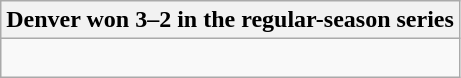<table class="wikitable collapsible collapsed">
<tr>
<th>Denver won 3–2 in the regular-season series</th>
</tr>
<tr>
<td><br>



</td>
</tr>
</table>
